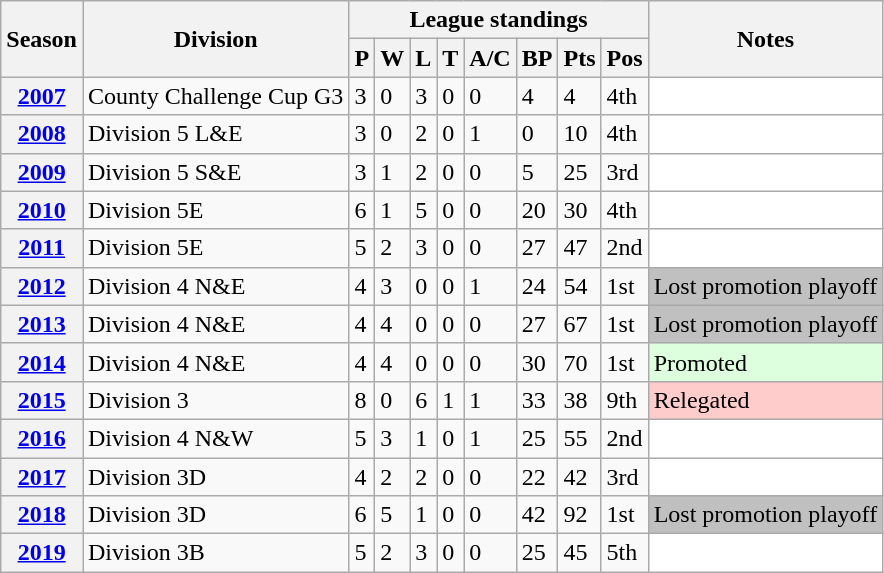<table class="wikitable sortable">
<tr>
<th scope="col" rowspan="2">Season</th>
<th scope="col" rowspan="2">Division</th>
<th scope="col" colspan="8">League standings</th>
<th scope="col" rowspan="2">Notes</th>
</tr>
<tr>
<th scope="col">P</th>
<th scope="col">W</th>
<th scope="col">L</th>
<th scope="col">T</th>
<th scope="col">A/C</th>
<th scope="col">BP</th>
<th scope="col">Pts</th>
<th scope="col">Pos</th>
</tr>
<tr>
<th scope="row"><a href='#'>2007</a></th>
<td>County Challenge Cup G3</td>
<td>3</td>
<td>0</td>
<td>3</td>
<td>0</td>
<td>0</td>
<td>4</td>
<td>4</td>
<td>4th</td>
<td style="background: white;"></td>
</tr>
<tr>
<th scope="row"><a href='#'>2008</a></th>
<td>Division 5 L&E</td>
<td>3</td>
<td>0</td>
<td>2</td>
<td>0</td>
<td>1</td>
<td>0</td>
<td>10</td>
<td>4th</td>
<td style="background: white;"></td>
</tr>
<tr>
<th scope="row"><a href='#'>2009</a></th>
<td>Division 5 S&E</td>
<td>3</td>
<td>1</td>
<td>2</td>
<td>0</td>
<td>0</td>
<td>5</td>
<td>25</td>
<td>3rd</td>
<td style="background: white;"></td>
</tr>
<tr>
<th scope="row"><a href='#'>2010</a></th>
<td>Division 5E</td>
<td>6</td>
<td>1</td>
<td>5</td>
<td>0</td>
<td>0</td>
<td>20</td>
<td>30</td>
<td>4th</td>
<td style="background: white;"></td>
</tr>
<tr>
<th scope="row"><a href='#'>2011</a></th>
<td>Division 5E</td>
<td>5</td>
<td>2</td>
<td>3</td>
<td>0</td>
<td>0</td>
<td>27</td>
<td>47</td>
<td>2nd</td>
<td style="background: white;"></td>
</tr>
<tr>
<th scope="row"><a href='#'>2012</a></th>
<td>Division 4 N&E</td>
<td>4</td>
<td>3</td>
<td>0</td>
<td>0</td>
<td>1</td>
<td>24</td>
<td>54</td>
<td>1st</td>
<td style="background: silver;">Lost promotion playoff</td>
</tr>
<tr>
<th scope="row"><a href='#'>2013</a></th>
<td>Division 4 N&E</td>
<td>4</td>
<td>4</td>
<td>0</td>
<td>0</td>
<td>0</td>
<td>27</td>
<td>67</td>
<td>1st</td>
<td style="background: silver;">Lost promotion playoff</td>
</tr>
<tr>
<th scope="row"><a href='#'>2014</a></th>
<td>Division 4 N&E</td>
<td>4</td>
<td>4</td>
<td>0</td>
<td>0</td>
<td>0</td>
<td>30</td>
<td>70</td>
<td>1st</td>
<td style="background: #dfd;">Promoted</td>
</tr>
<tr>
<th scope="row"><a href='#'>2015</a></th>
<td>Division 3</td>
<td>8</td>
<td>0</td>
<td>6</td>
<td>1</td>
<td>1</td>
<td>33</td>
<td>38</td>
<td>9th</td>
<td style="background: #FFCCCC;">Relegated</td>
</tr>
<tr>
<th scope="row"><a href='#'>2016</a></th>
<td>Division 4 N&W</td>
<td>5</td>
<td>3</td>
<td>1</td>
<td>0</td>
<td>1</td>
<td>25</td>
<td>55</td>
<td>2nd</td>
<td style="background: white;"></td>
</tr>
<tr>
<th scope="row"><a href='#'>2017</a></th>
<td>Division 3D</td>
<td>4</td>
<td>2</td>
<td>2</td>
<td>0</td>
<td>0</td>
<td>22</td>
<td>42</td>
<td>3rd</td>
<td style="background: white;"></td>
</tr>
<tr>
<th scope="row"><a href='#'>2018</a></th>
<td>Division 3D</td>
<td>6</td>
<td>5</td>
<td>1</td>
<td>0</td>
<td>0</td>
<td>42</td>
<td>92</td>
<td>1st</td>
<td style="background: silver;">Lost promotion playoff</td>
</tr>
<tr>
<th scope="row"><a href='#'>2019</a></th>
<td>Division 3B</td>
<td>5</td>
<td>2</td>
<td>3</td>
<td>0</td>
<td>0</td>
<td>25</td>
<td>45</td>
<td>5th</td>
<td style="background: white;"></td>
</tr>
</table>
